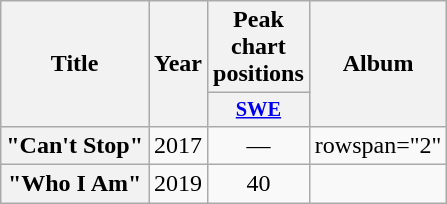<table class="wikitable plainrowheaders" style="text-align:center;">
<tr>
<th scope="col" rowspan="2">Title</th>
<th scope="col" rowspan="2">Year</th>
<th scope="col" colspan="1">Peak chart positions</th>
<th scope="col" rowspan="2">Album</th>
</tr>
<tr>
<th scope="col" style="width:3em;font-size:85%;"><a href='#'>SWE</a><br></th>
</tr>
<tr>
<th scope="row">"Can't Stop"</th>
<td>2017</td>
<td>—</td>
<td>rowspan="2" </td>
</tr>
<tr>
<th scope="row">"Who I Am"</th>
<td>2019</td>
<td>40</td>
</tr>
</table>
